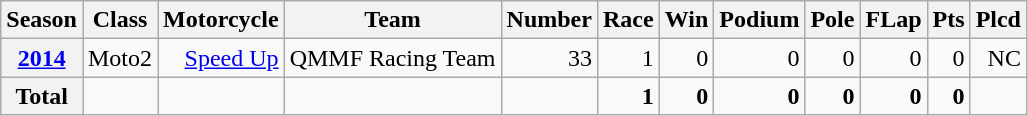<table class="wikitable">
<tr>
<th>Season</th>
<th>Class</th>
<th>Motorcycle</th>
<th>Team</th>
<th>Number</th>
<th>Race</th>
<th>Win</th>
<th>Podium</th>
<th>Pole</th>
<th>FLap</th>
<th>Pts</th>
<th>Plcd</th>
</tr>
<tr align="right">
<th><a href='#'>2014</a></th>
<td>Moto2</td>
<td><a href='#'>Speed Up</a></td>
<td>QMMF Racing Team</td>
<td>33</td>
<td>1</td>
<td>0</td>
<td>0</td>
<td>0</td>
<td>0</td>
<td>0</td>
<td>NC</td>
</tr>
<tr align="right">
<th>Total</th>
<td></td>
<td></td>
<td></td>
<td></td>
<td><strong>1</strong></td>
<td><strong>0</strong></td>
<td><strong>0</strong></td>
<td><strong>0</strong></td>
<td><strong>0</strong></td>
<td><strong>0</strong></td>
<td></td>
</tr>
</table>
